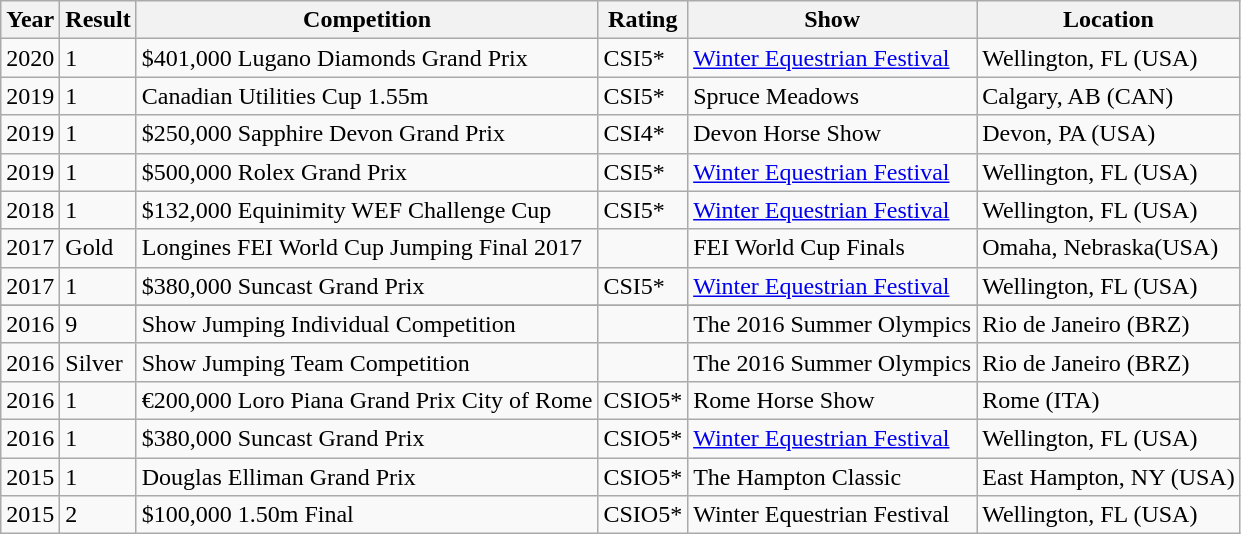<table class="wikitable">
<tr>
<th>Year</th>
<th>Result</th>
<th>Competition</th>
<th>Rating</th>
<th>Show</th>
<th>Location</th>
</tr>
<tr>
<td>2020</td>
<td>1</td>
<td>$401,000 Lugano Diamonds Grand Prix</td>
<td>CSI5*</td>
<td><a href='#'>Winter Equestrian Festival</a></td>
<td>Wellington, FL (USA)</td>
</tr>
<tr>
<td>2019</td>
<td>1</td>
<td>Canadian Utilities Cup 1.55m</td>
<td>CSI5*</td>
<td>Spruce Meadows</td>
<td>Calgary, AB (CAN)</td>
</tr>
<tr>
<td>2019</td>
<td>1</td>
<td>$250,000 Sapphire Devon Grand Prix</td>
<td>CSI4*</td>
<td>Devon Horse Show</td>
<td>Devon, PA (USA)</td>
</tr>
<tr>
<td>2019</td>
<td>1</td>
<td>$500,000 Rolex Grand Prix</td>
<td>CSI5*</td>
<td><a href='#'>Winter Equestrian Festival</a></td>
<td>Wellington, FL (USA)</td>
</tr>
<tr>
<td>2018</td>
<td>1</td>
<td>$132,000 Equinimity WEF Challenge Cup</td>
<td>CSI5*</td>
<td><a href='#'>Winter Equestrian Festival</a></td>
<td>Wellington, FL (USA)</td>
</tr>
<tr>
<td>2017</td>
<td>Gold</td>
<td>Longines FEI World Cup Jumping Final 2017</td>
<td></td>
<td>FEI World Cup Finals</td>
<td>Omaha, Nebraska(USA)</td>
</tr>
<tr>
<td>2017</td>
<td>1</td>
<td>$380,000 Suncast Grand Prix</td>
<td>CSI5*</td>
<td><a href='#'>Winter Equestrian Festival</a></td>
<td>Wellington, FL (USA)</td>
</tr>
<tr>
</tr>
<tr>
<td>2016</td>
<td>9</td>
<td>Show Jumping Individual Competition</td>
<td></td>
<td>The 2016 Summer Olympics</td>
<td>Rio de Janeiro (BRZ)</td>
</tr>
<tr>
<td>2016</td>
<td>Silver</td>
<td>Show Jumping Team Competition</td>
<td></td>
<td>The 2016 Summer Olympics</td>
<td>Rio de Janeiro (BRZ)</td>
</tr>
<tr>
<td>2016</td>
<td>1</td>
<td>€200,000 Loro Piana Grand Prix City of Rome</td>
<td>CSIO5*</td>
<td>Rome Horse Show</td>
<td>Rome (ITA) </td>
</tr>
<tr>
<td>2016</td>
<td>1</td>
<td>$380,000 Suncast Grand Prix</td>
<td>CSIO5*</td>
<td><a href='#'>Winter Equestrian Festival</a></td>
<td>Wellington, FL (USA)</td>
</tr>
<tr>
<td>2015</td>
<td>1</td>
<td>Douglas Elliman Grand Prix</td>
<td>CSIO5*</td>
<td>The Hampton Classic</td>
<td>East Hampton, NY (USA)</td>
</tr>
<tr>
<td>2015</td>
<td>2</td>
<td>$100,000 1.50m Final</td>
<td>CSIO5*</td>
<td>Winter Equestrian Festival</td>
<td>Wellington, FL (USA)</td>
</tr>
</table>
